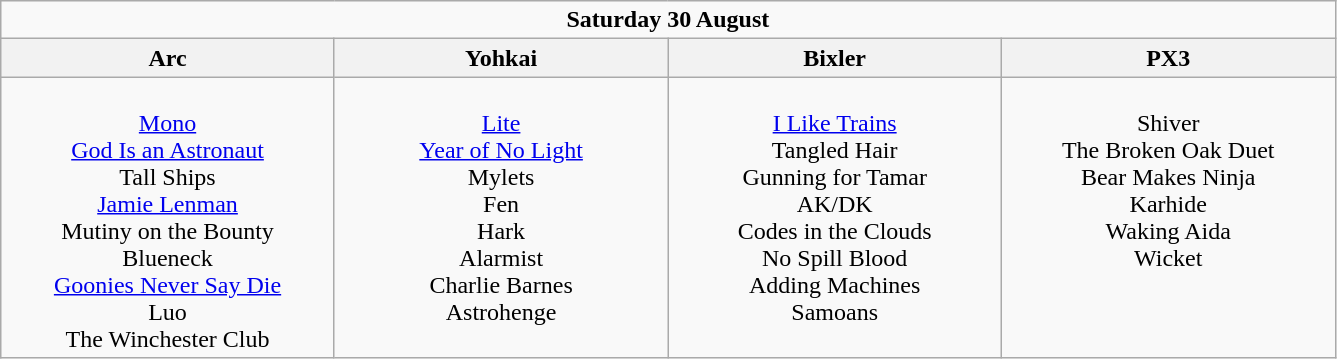<table class="wikitable">
<tr>
<td colspan="4" style="text-align:center;"><strong>Saturday 30 August</strong></td>
</tr>
<tr>
<th>Arc</th>
<th>Yohkai</th>
<th>Bixler</th>
<th>PX3</th>
</tr>
<tr>
<td style="text-align:center; vertical-align:top; width:215px;"><br><a href='#'>Mono</a><br>
<a href='#'>God Is an Astronaut</a><br>
Tall Ships<br>
<a href='#'>Jamie Lenman</a><br>
Mutiny on the Bounty<br>
Blueneck<br>
<a href='#'>Goonies Never Say Die</a><br>
Luo<br>
The Winchester Club<br></td>
<td style="text-align:center; vertical-align:top; width:215px;"><br><a href='#'>Lite</a><br>
<a href='#'>Year of No Light</a><br>
Mylets<br>
Fen<br>
Hark<br>
Alarmist<br>
Charlie Barnes<br>
Astrohenge<br></td>
<td style="text-align:center; vertical-align:top; width:215px;"><br><a href='#'>I Like Trains</a><br>
Tangled Hair<br>
Gunning for Tamar<br>
AK/DK<br>
Codes in the Clouds<br>
No Spill Blood<br>
Adding Machines<br>
Samoans<br></td>
<td style="text-align:center; vertical-align:top; width:215px;"><br>Shiver<br>
The Broken Oak Duet<br>
Bear Makes Ninja<br>
Karhide<br>
Waking Aida<br>
Wicket<br></td>
</tr>
</table>
